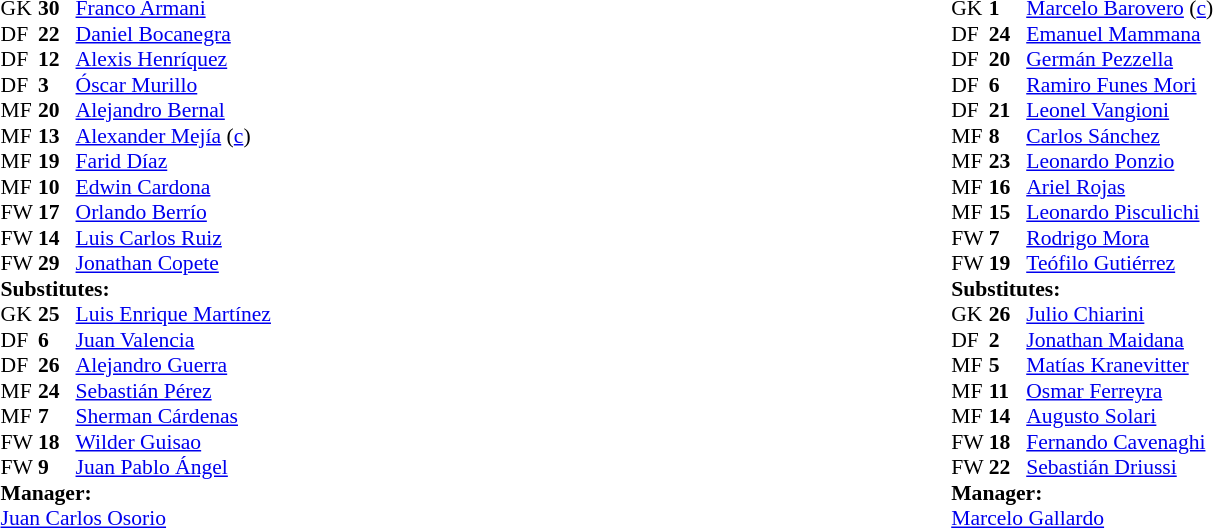<table width="100%">
<tr>
<td valign="top" width="50%"><br><table style="font-size: 90%" cellspacing="0" cellpadding="0" align=center>
<tr>
<th width=25></th>
<th width=25></th>
</tr>
<tr>
<td>GK</td>
<td><strong>30</strong></td>
<td> <a href='#'>Franco Armani</a></td>
</tr>
<tr>
<td>DF</td>
<td><strong>22</strong></td>
<td> <a href='#'>Daniel Bocanegra</a></td>
</tr>
<tr>
<td>DF</td>
<td><strong>12</strong></td>
<td> <a href='#'>Alexis Henríquez</a></td>
</tr>
<tr>
<td>DF</td>
<td><strong>3</strong></td>
<td> <a href='#'>Óscar Murillo</a></td>
</tr>
<tr>
<td>MF</td>
<td><strong>20</strong></td>
<td> <a href='#'>Alejandro Bernal</a></td>
<td></td>
<td></td>
</tr>
<tr>
<td>MF</td>
<td><strong>13</strong></td>
<td> <a href='#'>Alexander Mejía</a> (<a href='#'>c</a>)</td>
</tr>
<tr>
<td>MF</td>
<td><strong>19</strong></td>
<td> <a href='#'>Farid Díaz</a></td>
</tr>
<tr>
<td>MF</td>
<td><strong>10</strong></td>
<td> <a href='#'>Edwin Cardona</a></td>
</tr>
<tr>
<td>FW</td>
<td><strong>17</strong></td>
<td> <a href='#'>Orlando Berrío</a></td>
<td></td>
<td></td>
</tr>
<tr>
<td>FW</td>
<td><strong>14</strong></td>
<td> <a href='#'>Luis Carlos Ruiz</a></td>
</tr>
<tr>
<td>FW</td>
<td><strong>29</strong></td>
<td> <a href='#'>Jonathan Copete</a></td>
<td></td>
<td></td>
</tr>
<tr>
<td colspan=3><strong>Substitutes:</strong></td>
</tr>
<tr>
<td>GK</td>
<td><strong>25</strong></td>
<td> <a href='#'>Luis Enrique Martínez</a></td>
</tr>
<tr>
<td>DF</td>
<td><strong>6</strong></td>
<td> <a href='#'>Juan Valencia</a></td>
</tr>
<tr>
<td>DF</td>
<td><strong>26</strong></td>
<td> <a href='#'>Alejandro Guerra</a></td>
<td></td>
<td></td>
</tr>
<tr>
<td>MF</td>
<td><strong>24</strong></td>
<td> <a href='#'>Sebastián Pérez</a></td>
<td></td>
<td></td>
</tr>
<tr>
<td>MF</td>
<td><strong>7</strong></td>
<td> <a href='#'>Sherman Cárdenas</a></td>
</tr>
<tr>
<td>FW</td>
<td><strong>18</strong></td>
<td> <a href='#'>Wilder Guisao</a></td>
<td></td>
<td></td>
</tr>
<tr>
<td>FW</td>
<td><strong>9</strong></td>
<td> <a href='#'>Juan Pablo Ángel</a></td>
</tr>
<tr>
<td colspan=3><strong>Manager:</strong></td>
</tr>
<tr>
<td colspan=4> <a href='#'>Juan Carlos Osorio</a></td>
</tr>
</table>
</td>
<td><br><table style="font-size: 90%" cellspacing="0" cellpadding="0" align=center>
<tr>
<th width=25></th>
<th width=25></th>
</tr>
<tr>
<td>GK</td>
<td><strong>1</strong></td>
<td> <a href='#'>Marcelo Barovero</a> (<a href='#'>c</a>)</td>
</tr>
<tr>
<td>DF</td>
<td><strong>24</strong></td>
<td> <a href='#'>Emanuel Mammana</a></td>
<td></td>
<td></td>
</tr>
<tr>
<td>DF</td>
<td><strong>20</strong></td>
<td> <a href='#'>Germán Pezzella</a></td>
<td></td>
</tr>
<tr>
<td>DF</td>
<td><strong>6</strong></td>
<td> <a href='#'>Ramiro Funes Mori</a></td>
</tr>
<tr>
<td>DF</td>
<td><strong>21</strong></td>
<td> <a href='#'>Leonel Vangioni</a></td>
</tr>
<tr>
<td>MF</td>
<td><strong>8</strong></td>
<td> <a href='#'>Carlos Sánchez</a></td>
</tr>
<tr>
<td>MF</td>
<td><strong>23</strong></td>
<td> <a href='#'>Leonardo Ponzio</a></td>
</tr>
<tr>
<td>MF</td>
<td><strong>16</strong></td>
<td> <a href='#'>Ariel Rojas</a></td>
</tr>
<tr>
<td>MF</td>
<td><strong>15</strong></td>
<td> <a href='#'>Leonardo Pisculichi</a></td>
<td></td>
<td></td>
</tr>
<tr>
<td>FW</td>
<td><strong>7</strong></td>
<td> <a href='#'>Rodrigo Mora</a></td>
<td></td>
<td></td>
</tr>
<tr>
<td>FW</td>
<td><strong>19</strong></td>
<td> <a href='#'>Teófilo Gutiérrez</a></td>
<td></td>
</tr>
<tr>
<td colspan=3><strong>Substitutes:</strong></td>
</tr>
<tr>
<td>GK</td>
<td><strong>26</strong></td>
<td> <a href='#'>Julio Chiarini</a></td>
</tr>
<tr>
<td>DF</td>
<td><strong>2</strong></td>
<td> <a href='#'>Jonathan Maidana</a></td>
</tr>
<tr>
<td>MF</td>
<td><strong>5</strong></td>
<td> <a href='#'>Matías Kranevitter</a></td>
<td></td>
<td></td>
</tr>
<tr>
<td>MF</td>
<td><strong>11</strong></td>
<td> <a href='#'>Osmar Ferreyra</a></td>
</tr>
<tr>
<td>MF</td>
<td><strong>14</strong></td>
<td> <a href='#'>Augusto Solari</a></td>
<td></td>
<td></td>
</tr>
<tr>
<td>FW</td>
<td><strong>18</strong></td>
<td> <a href='#'>Fernando Cavenaghi</a></td>
<td></td>
<td></td>
</tr>
<tr>
<td>FW</td>
<td><strong>22</strong></td>
<td> <a href='#'>Sebastián Driussi</a></td>
</tr>
<tr>
<td colspan=3><strong>Manager:</strong></td>
</tr>
<tr>
<td colspan=4> <a href='#'>Marcelo Gallardo</a></td>
</tr>
</table>
</td>
</tr>
</table>
